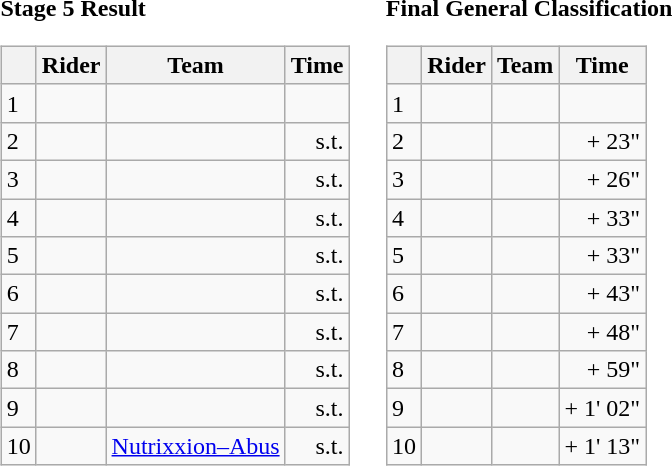<table>
<tr>
<td><strong>Stage 5 Result</strong><br><table class="wikitable">
<tr>
<th></th>
<th>Rider</th>
<th>Team</th>
<th>Time</th>
</tr>
<tr>
<td>1</td>
<td></td>
<td></td>
<td align="right"></td>
</tr>
<tr>
<td>2</td>
<td></td>
<td></td>
<td align="right">s.t.</td>
</tr>
<tr>
<td>3</td>
<td></td>
<td></td>
<td align="right">s.t.</td>
</tr>
<tr>
<td>4</td>
<td></td>
<td></td>
<td align="right">s.t.</td>
</tr>
<tr>
<td>5</td>
<td></td>
<td></td>
<td align="right">s.t.</td>
</tr>
<tr>
<td>6</td>
<td> </td>
<td></td>
<td align="right">s.t.</td>
</tr>
<tr>
<td>7</td>
<td></td>
<td></td>
<td align="right">s.t.</td>
</tr>
<tr>
<td>8</td>
<td></td>
<td></td>
<td align="right">s.t.</td>
</tr>
<tr>
<td>9</td>
<td></td>
<td></td>
<td align="right">s.t.</td>
</tr>
<tr>
<td>10</td>
<td></td>
<td><a href='#'>Nutrixxion–Abus</a></td>
<td align="right">s.t.</td>
</tr>
</table>
</td>
<td></td>
<td><strong>Final General Classification</strong><br><table class="wikitable">
<tr>
<th></th>
<th>Rider</th>
<th>Team</th>
<th>Time</th>
</tr>
<tr>
<td>1</td>
<td> </td>
<td></td>
<td align="right"></td>
</tr>
<tr>
<td>2</td>
<td></td>
<td></td>
<td align="right">+ 23"</td>
</tr>
<tr>
<td>3</td>
<td></td>
<td></td>
<td align="right">+ 26"</td>
</tr>
<tr>
<td>4</td>
<td></td>
<td></td>
<td align="right">+ 33"</td>
</tr>
<tr>
<td>5</td>
<td></td>
<td></td>
<td align="right">+ 33"</td>
</tr>
<tr>
<td>6</td>
<td> </td>
<td></td>
<td align="right">+ 43"</td>
</tr>
<tr>
<td>7</td>
<td></td>
<td></td>
<td align="right">+ 48"</td>
</tr>
<tr>
<td>8</td>
<td></td>
<td></td>
<td align="right">+ 59"</td>
</tr>
<tr>
<td>9</td>
<td></td>
<td></td>
<td align="right">+ 1' 02"</td>
</tr>
<tr>
<td>10</td>
<td></td>
<td></td>
<td align="right">+ 1' 13"</td>
</tr>
</table>
</td>
</tr>
</table>
